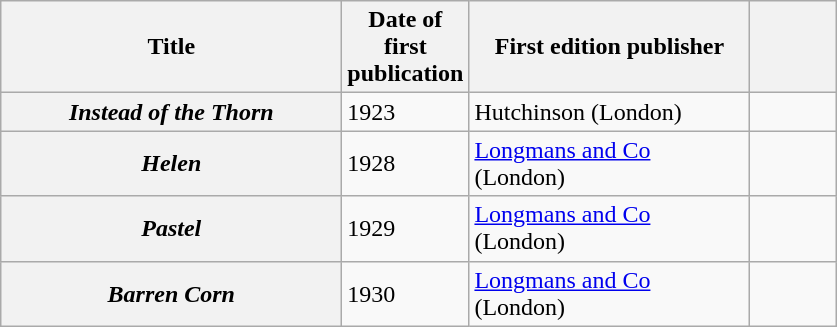<table class="wikitable plainrowheaders sortable" style="margin-right: 0;">
<tr>
<th width="220">Title</th>
<th width="60">Date of first<br>publication</th>
<th width="180">First edition publisher</th>
<th width="50" class="unsortable"></th>
</tr>
<tr>
<th scope="row"><em>Instead of the Thorn</em></th>
<td>1923</td>
<td>Hutchinson (London)</td>
<td></td>
</tr>
<tr>
<th scope="row"><em>Helen</em></th>
<td>1928</td>
<td><a href='#'>Longmans and Co</a> (London)</td>
<td></td>
</tr>
<tr>
<th scope="row"><em>Pastel</em></th>
<td>1929</td>
<td><a href='#'>Longmans and Co</a> (London)</td>
<td></td>
</tr>
<tr>
<th scope="row"><em>Barren Corn</em></th>
<td>1930</td>
<td><a href='#'>Longmans and Co</a> (London)</td>
<td></td>
</tr>
</table>
